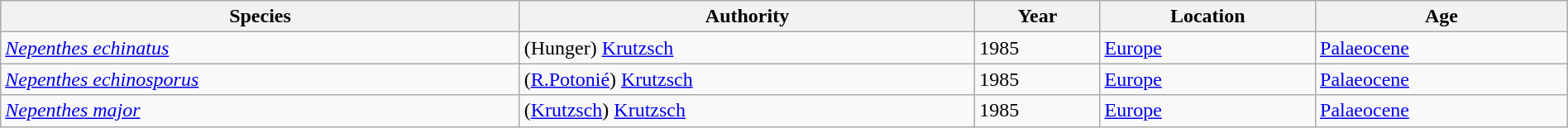<table class="sortable wikitable" width="100%">
<tr>
<th>Species</th>
<th>Authority</th>
<th>Year</th>
<th>Location</th>
<th>Age</th>
</tr>
<tr>
<td><em><a href='#'>Nepenthes echinatus</a></em></td>
<td>(Hunger) <a href='#'>Krutzsch</a></td>
<td>1985</td>
<td><a href='#'>Europe</a></td>
<td><a href='#'>Palaeocene</a></td>
</tr>
<tr>
<td><em><a href='#'>Nepenthes echinosporus</a></em></td>
<td>(<a href='#'>R.Potonié</a>) <a href='#'>Krutzsch</a></td>
<td>1985</td>
<td><a href='#'>Europe</a></td>
<td><a href='#'>Palaeocene</a></td>
</tr>
<tr>
<td><em><a href='#'>Nepenthes major</a></em></td>
<td>(<a href='#'>Krutzsch</a>) <a href='#'>Krutzsch</a></td>
<td>1985</td>
<td><a href='#'>Europe</a></td>
<td><a href='#'>Palaeocene</a></td>
</tr>
</table>
